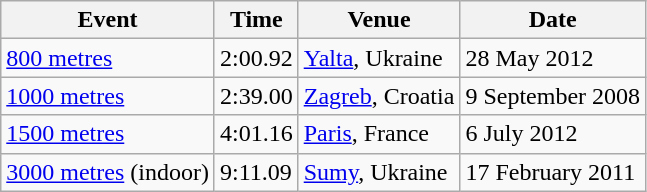<table class="wikitable">
<tr>
<th>Event</th>
<th>Time</th>
<th>Venue</th>
<th>Date</th>
</tr>
<tr>
<td><a href='#'>800 metres</a></td>
<td>2:00.92</td>
<td><a href='#'>Yalta</a>, Ukraine</td>
<td>28 May 2012</td>
</tr>
<tr>
<td><a href='#'>1000 metres</a></td>
<td>2:39.00</td>
<td><a href='#'>Zagreb</a>, Croatia</td>
<td>9 September 2008</td>
</tr>
<tr>
<td><a href='#'>1500 metres</a></td>
<td>4:01.16</td>
<td><a href='#'>Paris</a>, France</td>
<td>6 July 2012</td>
</tr>
<tr>
<td><a href='#'>3000 metres</a> (indoor)</td>
<td>9:11.09</td>
<td><a href='#'>Sumy</a>, Ukraine</td>
<td>17 February 2011</td>
</tr>
</table>
